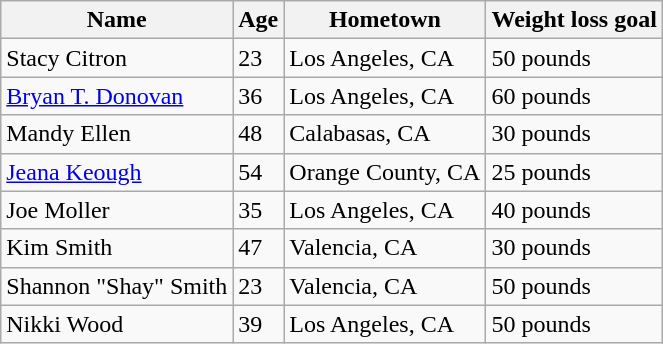<table class="wikitable">
<tr>
<th>Name</th>
<th>Age</th>
<th>Hometown</th>
<th>Weight loss goal</th>
</tr>
<tr>
<td>Stacy Citron</td>
<td>23</td>
<td>Los Angeles, CA</td>
<td>50 pounds</td>
</tr>
<tr>
<td><a href='#'>Bryan T. Donovan</a></td>
<td>36</td>
<td>Los Angeles, CA</td>
<td>60 pounds</td>
</tr>
<tr>
<td>Mandy Ellen</td>
<td>48</td>
<td>Calabasas, CA</td>
<td>30 pounds</td>
</tr>
<tr>
<td><a href='#'>Jeana Keough</a></td>
<td>54</td>
<td>Orange County, CA</td>
<td>25 pounds</td>
</tr>
<tr>
<td>Joe Moller</td>
<td>35</td>
<td>Los Angeles, CA</td>
<td>40 pounds</td>
</tr>
<tr>
<td>Kim Smith</td>
<td>47</td>
<td>Valencia, CA</td>
<td>30 pounds</td>
</tr>
<tr>
<td>Shannon "Shay" Smith</td>
<td>23</td>
<td>Valencia, CA</td>
<td>50 pounds</td>
</tr>
<tr>
<td>Nikki Wood</td>
<td>39</td>
<td>Los Angeles, CA</td>
<td>50 pounds</td>
</tr>
</table>
